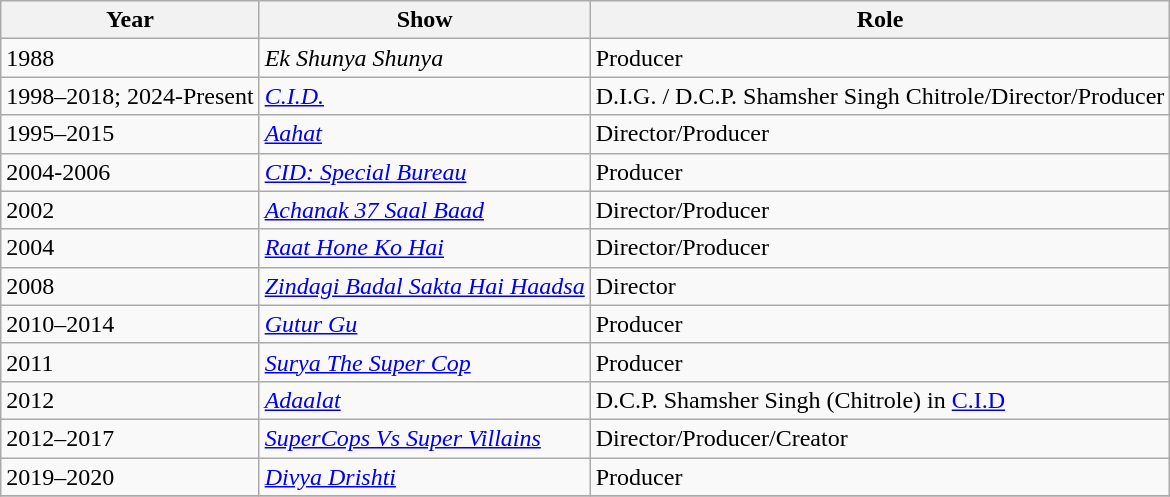<table class="wikitable sortable">
<tr>
<th>Year</th>
<th>Show</th>
<th>Role</th>
</tr>
<tr>
<td>1988</td>
<td><em>Ek Shunya Shunya</em></td>
<td>Producer</td>
</tr>
<tr>
<td>1998–2018; 2024-Present</td>
<td><em><a href='#'>C.I.D.</a></em></td>
<td>D.I.G. / D.C.P. Shamsher Singh Chitrole/Director/Producer</td>
</tr>
<tr>
<td>1995–2015</td>
<td><em><a href='#'>Aahat</a></em></td>
<td>Director/Producer</td>
</tr>
<tr>
<td>2004-2006</td>
<td><em><a href='#'>CID: Special Bureau</a></em></td>
<td>Producer</td>
</tr>
<tr>
<td>2002</td>
<td><em><a href='#'>Achanak 37 Saal Baad</a></em></td>
<td>Director/Producer</td>
</tr>
<tr>
<td>2004</td>
<td><em><a href='#'>Raat Hone Ko Hai</a></em></td>
<td>Director/Producer</td>
</tr>
<tr>
<td>2008</td>
<td><em><a href='#'>Zindagi Badal Sakta Hai Haadsa</a></em></td>
<td>Director</td>
</tr>
<tr>
<td>2010–2014</td>
<td><em><a href='#'>Gutur Gu</a></em></td>
<td>Producer</td>
</tr>
<tr>
<td>2011</td>
<td><em><a href='#'>Surya The Super Cop</a></em></td>
<td>Producer</td>
</tr>
<tr>
<td>2012</td>
<td><em><a href='#'>Adaalat</a></em></td>
<td>D.C.P. Shamsher Singh (Chitrole) in <a href='#'>C.I.D</a></td>
</tr>
<tr>
<td>2012–2017</td>
<td><em><a href='#'>SuperCops Vs Super Villains</a></em></td>
<td>Director/Producer/Creator</td>
</tr>
<tr>
<td>2019–2020</td>
<td><em><a href='#'>Divya Drishti</a></em></td>
<td>Producer</td>
</tr>
<tr>
</tr>
</table>
